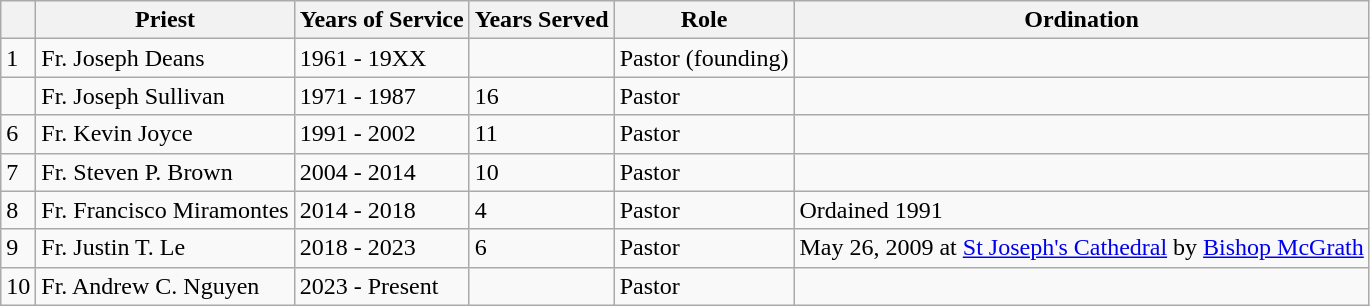<table class="wikitable sortable">
<tr>
<th></th>
<th>Priest</th>
<th>Years of Service</th>
<th>Years Served</th>
<th>Role</th>
<th>Ordination</th>
</tr>
<tr>
<td>1</td>
<td>Fr. Joseph Deans</td>
<td>1961 - 19XX</td>
<td></td>
<td>Pastor (founding)</td>
<td></td>
</tr>
<tr>
<td></td>
<td>Fr. Joseph Sullivan</td>
<td>1971 - 1987</td>
<td>16</td>
<td>Pastor</td>
<td></td>
</tr>
<tr>
<td>6</td>
<td>Fr. Kevin Joyce</td>
<td>1991 - 2002</td>
<td>11</td>
<td>Pastor</td>
<td></td>
</tr>
<tr>
<td>7</td>
<td>Fr. Steven P. Brown</td>
<td>2004 - 2014</td>
<td>10</td>
<td>Pastor</td>
<td></td>
</tr>
<tr>
<td>8</td>
<td>Fr. Francisco Miramontes</td>
<td>2014 - 2018</td>
<td>4</td>
<td>Pastor</td>
<td>Ordained 1991</td>
</tr>
<tr>
<td>9</td>
<td>Fr. Justin T. Le</td>
<td>2018 - 2023</td>
<td>6</td>
<td>Pastor</td>
<td>May 26, 2009 at <a href='#'>St Joseph's Cathedral</a> by <a href='#'>Bishop McGrath</a></td>
</tr>
<tr>
<td>10</td>
<td>Fr. Andrew C. Nguyen</td>
<td>2023 - Present</td>
<td></td>
<td>Pastor</td>
<td></td>
</tr>
</table>
